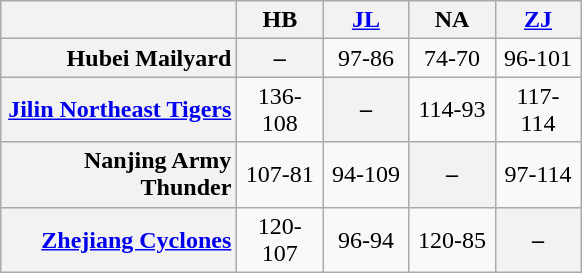<table class="wikitable" style="text-align:center">
<tr>
<th width="150"> </th>
<th width="50">HB</th>
<th width="50"><a href='#'>JL</a></th>
<th width="50">NA</th>
<th width="50"><a href='#'>ZJ</a></th>
</tr>
<tr>
<th style="text-align:right">Hubei Mailyard</th>
<th>–</th>
<td>97-86</td>
<td>74-70</td>
<td>96-101</td>
</tr>
<tr>
<th style="text-align:right"><a href='#'>Jilin Northeast Tigers</a></th>
<td>136-108</td>
<th>–</th>
<td>114-93</td>
<td>117-114</td>
</tr>
<tr>
<th style="text-align:right">Nanjing Army Thunder</th>
<td>107-81</td>
<td>94-109</td>
<th>–</th>
<td>97-114</td>
</tr>
<tr>
<th style="text-align:right"><a href='#'>Zhejiang Cyclones</a></th>
<td>120-107</td>
<td>96-94</td>
<td>120-85</td>
<th>–</th>
</tr>
</table>
